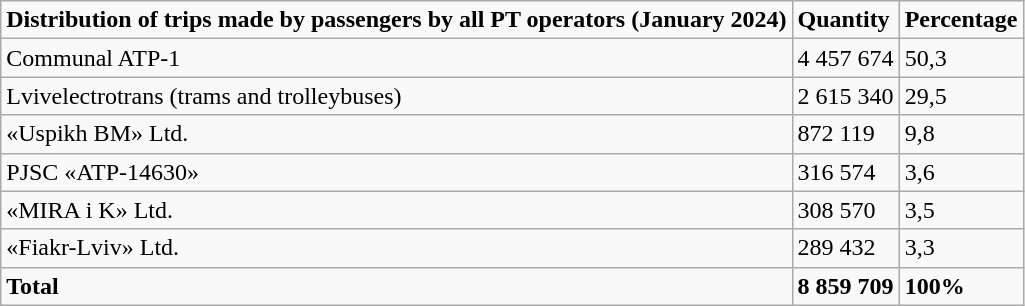<table class="wikitable">
<tr>
<td><strong>Distribution of trips made by passengers by all PT operators (January 2024)</strong></td>
<td><strong>Quantity</strong></td>
<td><strong>Percentage</strong></td>
</tr>
<tr>
<td>Communal ATP-1</td>
<td>4 457 674</td>
<td>50,3</td>
</tr>
<tr>
<td>Lvivelectrotrans (trams and trolleybuses)</td>
<td>2 615 340</td>
<td>29,5</td>
</tr>
<tr>
<td>«Uspikh BM» Ltd.</td>
<td>872 119</td>
<td>9,8</td>
</tr>
<tr>
<td>PJSC «ATP-14630»</td>
<td>316 574</td>
<td>3,6</td>
</tr>
<tr>
<td>«MIRA i K» Ltd.</td>
<td>308 570</td>
<td>3,5</td>
</tr>
<tr>
<td>«Fiakr-Lviv» Ltd.</td>
<td>289 432</td>
<td>3,3</td>
</tr>
<tr>
<td><strong>Total</strong></td>
<td><strong>8 859 709</strong></td>
<td><strong>100%</strong></td>
</tr>
</table>
